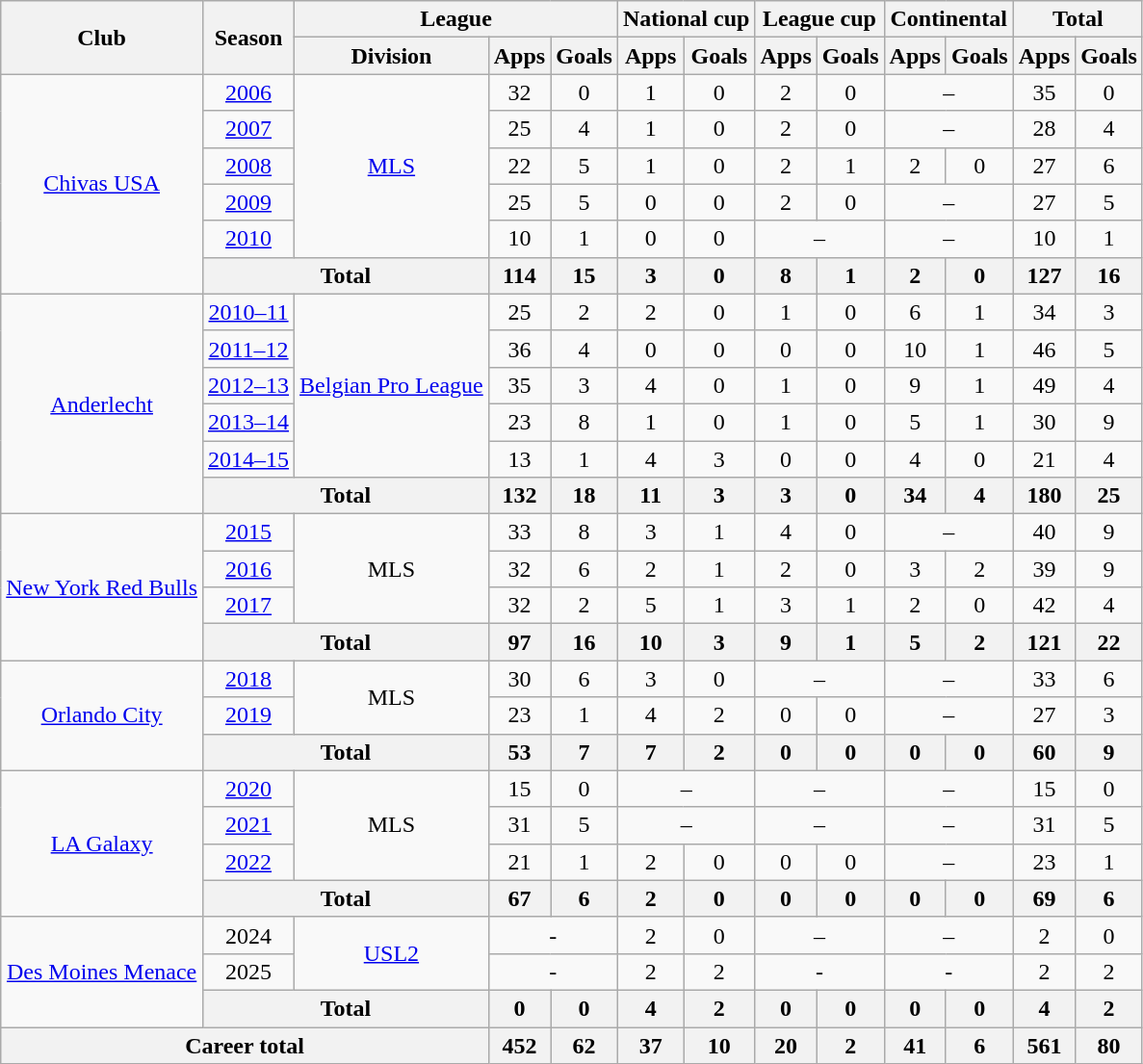<table class="wikitable" style="text-align:center">
<tr>
<th rowspan="2">Club</th>
<th rowspan="2">Season</th>
<th colspan="3">League</th>
<th colspan="2">National  cup</th>
<th colspan="2">League cup</th>
<th colspan="2">Continental</th>
<th colspan="2">Total</th>
</tr>
<tr>
<th>Division</th>
<th>Apps</th>
<th>Goals</th>
<th>Apps</th>
<th>Goals</th>
<th>Apps</th>
<th>Goals</th>
<th>Apps</th>
<th>Goals</th>
<th>Apps</th>
<th>Goals</th>
</tr>
<tr>
<td rowspan="6"><a href='#'>Chivas USA</a></td>
<td><a href='#'>2006</a></td>
<td rowspan="5"><a href='#'>MLS</a></td>
<td>32</td>
<td>0</td>
<td>1</td>
<td>0</td>
<td>2</td>
<td>0</td>
<td colspan="2">–</td>
<td>35</td>
<td>0</td>
</tr>
<tr>
<td><a href='#'>2007</a></td>
<td>25</td>
<td>4</td>
<td>1</td>
<td>0</td>
<td>2</td>
<td>0</td>
<td colspan="2">–</td>
<td>28</td>
<td>4</td>
</tr>
<tr>
<td><a href='#'>2008</a></td>
<td>22</td>
<td>5</td>
<td>1</td>
<td>0</td>
<td>2</td>
<td>1</td>
<td>2</td>
<td>0</td>
<td>27</td>
<td>6</td>
</tr>
<tr>
<td><a href='#'>2009</a></td>
<td>25</td>
<td>5</td>
<td>0</td>
<td>0</td>
<td>2</td>
<td>0</td>
<td colspan="2">–</td>
<td>27</td>
<td>5</td>
</tr>
<tr>
<td><a href='#'>2010</a></td>
<td>10</td>
<td>1</td>
<td>0</td>
<td>0</td>
<td colspan="2">–</td>
<td colspan="2">–</td>
<td>10</td>
<td>1</td>
</tr>
<tr>
<th colspan="2">Total</th>
<th>114</th>
<th>15</th>
<th>3</th>
<th>0</th>
<th>8</th>
<th>1</th>
<th>2</th>
<th>0</th>
<th>127</th>
<th>16</th>
</tr>
<tr>
<td rowspan="6"><a href='#'>Anderlecht</a></td>
<td><a href='#'>2010–11</a></td>
<td rowspan="5"><a href='#'>Belgian Pro League</a></td>
<td>25</td>
<td>2</td>
<td>2</td>
<td>0</td>
<td>1</td>
<td>0</td>
<td>6</td>
<td>1</td>
<td>34</td>
<td>3</td>
</tr>
<tr>
<td><a href='#'>2011–12</a></td>
<td>36</td>
<td>4</td>
<td>0</td>
<td>0</td>
<td>0</td>
<td>0</td>
<td>10</td>
<td>1</td>
<td>46</td>
<td>5</td>
</tr>
<tr>
<td><a href='#'>2012–13</a></td>
<td>35</td>
<td>3</td>
<td>4</td>
<td>0</td>
<td>1</td>
<td>0</td>
<td>9</td>
<td>1</td>
<td>49</td>
<td>4</td>
</tr>
<tr>
<td><a href='#'>2013–14</a></td>
<td>23</td>
<td>8</td>
<td>1</td>
<td>0</td>
<td>1</td>
<td>0</td>
<td>5</td>
<td>1</td>
<td>30</td>
<td>9</td>
</tr>
<tr>
<td><a href='#'>2014–15</a></td>
<td>13</td>
<td>1</td>
<td>4</td>
<td>3</td>
<td>0</td>
<td>0</td>
<td>4</td>
<td>0</td>
<td>21</td>
<td>4</td>
</tr>
<tr>
<th colspan="2">Total</th>
<th>132</th>
<th>18</th>
<th>11</th>
<th>3</th>
<th>3</th>
<th>0</th>
<th>34</th>
<th>4</th>
<th>180</th>
<th>25</th>
</tr>
<tr>
<td rowspan="4"><a href='#'>New York Red Bulls</a></td>
<td><a href='#'>2015</a></td>
<td rowspan="3">MLS</td>
<td>33</td>
<td>8</td>
<td>3</td>
<td>1</td>
<td>4</td>
<td>0</td>
<td colspan="2">–</td>
<td>40</td>
<td>9</td>
</tr>
<tr>
<td><a href='#'>2016</a></td>
<td>32</td>
<td>6</td>
<td>2</td>
<td>1</td>
<td>2</td>
<td>0</td>
<td>3</td>
<td>2</td>
<td>39</td>
<td>9</td>
</tr>
<tr>
<td><a href='#'>2017</a></td>
<td>32</td>
<td>2</td>
<td>5</td>
<td>1</td>
<td>3</td>
<td>1</td>
<td>2</td>
<td>0</td>
<td>42</td>
<td>4</td>
</tr>
<tr>
<th colspan="2">Total</th>
<th>97</th>
<th>16</th>
<th>10</th>
<th>3</th>
<th>9</th>
<th>1</th>
<th>5</th>
<th>2</th>
<th>121</th>
<th>22</th>
</tr>
<tr>
<td rowspan="3"><a href='#'>Orlando City</a></td>
<td><a href='#'>2018</a></td>
<td rowspan="2">MLS</td>
<td>30</td>
<td>6</td>
<td>3</td>
<td>0</td>
<td colspan="2">–</td>
<td colspan="2">–</td>
<td>33</td>
<td>6</td>
</tr>
<tr>
<td><a href='#'>2019</a></td>
<td>23</td>
<td>1</td>
<td>4</td>
<td>2</td>
<td>0</td>
<td>0</td>
<td colspan="2">–</td>
<td>27</td>
<td>3</td>
</tr>
<tr>
<th colspan="2">Total</th>
<th>53</th>
<th>7</th>
<th>7</th>
<th>2</th>
<th>0</th>
<th>0</th>
<th>0</th>
<th>0</th>
<th>60</th>
<th>9</th>
</tr>
<tr>
<td rowspan="4"><a href='#'>LA Galaxy</a></td>
<td><a href='#'>2020</a></td>
<td rowspan="3">MLS</td>
<td>15</td>
<td>0</td>
<td colspan="2">–</td>
<td colspan="2">–</td>
<td colspan="2">–</td>
<td>15</td>
<td>0</td>
</tr>
<tr>
<td><a href='#'>2021</a></td>
<td>31</td>
<td>5</td>
<td colspan="2">–</td>
<td colspan="2">–</td>
<td colspan="2">–</td>
<td>31</td>
<td>5</td>
</tr>
<tr>
<td><a href='#'>2022</a></td>
<td>21</td>
<td>1</td>
<td>2</td>
<td>0</td>
<td>0</td>
<td>0</td>
<td colspan="2">–</td>
<td>23</td>
<td>1</td>
</tr>
<tr>
<th colspan="2">Total</th>
<th>67</th>
<th>6</th>
<th>2</th>
<th>0</th>
<th>0</th>
<th>0</th>
<th>0</th>
<th>0</th>
<th>69</th>
<th>6</th>
</tr>
<tr>
<td rowspan="3"><a href='#'>Des Moines Menace</a></td>
<td>2024</td>
<td rowspan="2"><a href='#'>USL2</a></td>
<td colspan="2">-</td>
<td>2</td>
<td>0</td>
<td colspan="2">–</td>
<td colspan="2">–</td>
<td>2</td>
<td>0</td>
</tr>
<tr>
<td>2025</td>
<td colspan="2">-</td>
<td>2</td>
<td>2</td>
<td colspan="2">-</td>
<td colspan="2">-</td>
<td>2</td>
<td>2</td>
</tr>
<tr>
<th colspan="2">Total</th>
<th>0</th>
<th>0</th>
<th>4</th>
<th>2</th>
<th>0</th>
<th>0</th>
<th>0</th>
<th>0</th>
<th>4</th>
<th>2</th>
</tr>
<tr>
<th colspan="3">Career total</th>
<th>452</th>
<th>62</th>
<th>37</th>
<th>10</th>
<th>20</th>
<th>2</th>
<th>41</th>
<th>6</th>
<th>561</th>
<th>80</th>
</tr>
</table>
